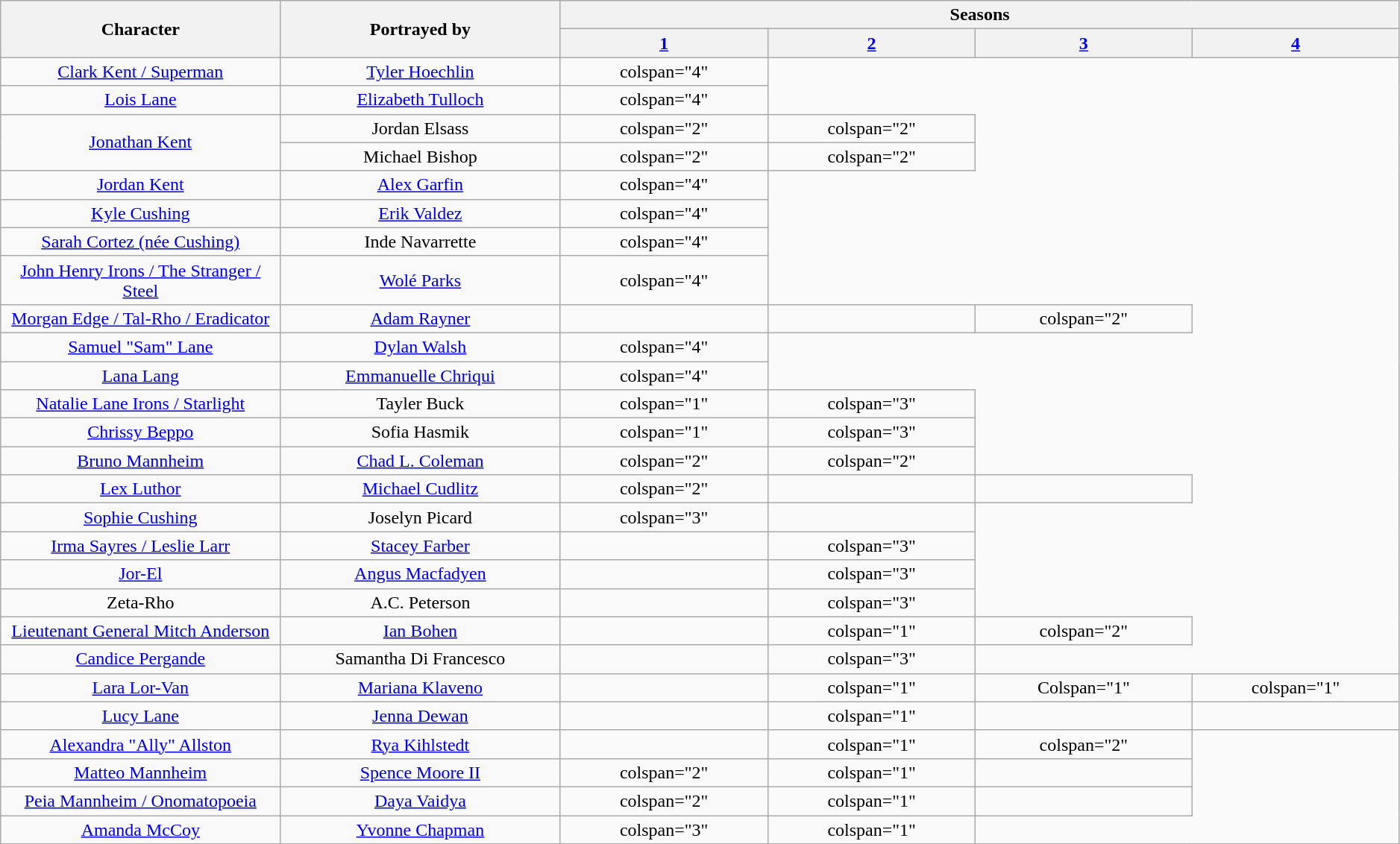<table class="wikitable plainrowheaders" style="text-align:center;" width="99%">
<tr>
<th scope="col" rowspan="2" style="width:20%;">Character</th>
<th scope="col" rowspan="2" style="width:20%;">Portrayed by</th>
<th scope="col" colspan="4">Seasons</th>
</tr>
<tr>
<th scope="col"><a href='#'>1</a></th>
<th scope="col"><a href='#'>2</a></th>
<th scope="col"><a href='#'>3</a></th>
<th scope="col"><a href='#'>4</a></th>
</tr>
<tr>
<td><a href='#'>Clark Kent / Superman</a></td>
<td><a href='#'>Tyler Hoechlin</a></td>
<td>colspan="4" </td>
</tr>
<tr>
<td><a href='#'>Lois Lane</a></td>
<td><a href='#'>Elizabeth Tulloch</a></td>
<td>colspan="4" </td>
</tr>
<tr>
<td rowspan="2"><a href='#'>Jonathan Kent</a></td>
<td>Jordan Elsass</td>
<td>colspan="2" </td>
<td>colspan="2" </td>
</tr>
<tr>
<td>Michael Bishop</td>
<td>colspan="2" </td>
<td>colspan="2" </td>
</tr>
<tr>
<td><a href='#'>Jordan Kent</a></td>
<td><a href='#'>Alex Garfin</a></td>
<td>colspan="4" </td>
</tr>
<tr>
<td><a href='#'>Kyle Cushing</a></td>
<td><a href='#'>Erik Valdez</a></td>
<td>colspan="4" </td>
</tr>
<tr>
<td><a href='#'>Sarah Cortez (née Cushing)</a></td>
<td>Inde Navarrette</td>
<td>colspan="4" </td>
</tr>
<tr>
<td><a href='#'>John Henry Irons / The Stranger / Steel</a></td>
<td><a href='#'>Wolé Parks</a></td>
<td>colspan="4" </td>
</tr>
<tr>
<td><a href='#'>Morgan Edge / Tal-Rho / Eradicator</a></td>
<td><a href='#'>Adam Rayner</a></td>
<td></td>
<td></td>
<td>colspan="2" </td>
</tr>
<tr>
<td><a href='#'>Samuel "Sam" Lane</a></td>
<td><a href='#'>Dylan Walsh</a></td>
<td>colspan="4" </td>
</tr>
<tr>
<td><a href='#'>Lana Lang</a></td>
<td><a href='#'>Emmanuelle Chriqui</a></td>
<td>colspan="4" </td>
</tr>
<tr>
<td><a href='#'>Natalie Lane Irons / Starlight</a></td>
<td>Tayler Buck</td>
<td>colspan="1" </td>
<td>colspan="3" </td>
</tr>
<tr>
<td><a href='#'>Chrissy Beppo</a></td>
<td>Sofia Hasmik</td>
<td>colspan="1" </td>
<td>colspan="3" </td>
</tr>
<tr>
<td><a href='#'>Bruno Mannheim</a></td>
<td><a href='#'>Chad L. Coleman</a></td>
<td>colspan="2" </td>
<td>colspan="2" </td>
</tr>
<tr>
<td><a href='#'>Lex Luthor</a></td>
<td><a href='#'>Michael Cudlitz</a></td>
<td>colspan="2" </td>
<td></td>
<td></td>
</tr>
<tr>
<td><a href='#'>Sophie Cushing</a></td>
<td>Joselyn Picard</td>
<td>colspan="3" </td>
<td></td>
</tr>
<tr>
<td><a href='#'>Irma Sayres / Leslie Larr</a></td>
<td><a href='#'>Stacey Farber</a></td>
<td></td>
<td>colspan="3" </td>
</tr>
<tr>
<td><a href='#'>Jor-El</a></td>
<td><a href='#'>Angus Macfadyen</a></td>
<td></td>
<td>colspan="3" </td>
</tr>
<tr>
<td>Zeta-Rho</td>
<td>A.C. Peterson</td>
<td></td>
<td>colspan="3" </td>
</tr>
<tr>
<td><a href='#'>Lieutenant General Mitch Anderson</a></td>
<td><a href='#'>Ian Bohen</a></td>
<td></td>
<td>colspan="1" </td>
<td>colspan="2" </td>
</tr>
<tr>
<td><a href='#'>Candice Pergande</a></td>
<td>Samantha Di Francesco</td>
<td></td>
<td>colspan="3" </td>
</tr>
<tr>
<td><a href='#'>Lara Lor-Van</a></td>
<td><a href='#'>Mariana Klaveno</a></td>
<td></td>
<td>colspan="1" </td>
<td>Colspan="1" </td>
<td>colspan="1" </td>
</tr>
<tr>
<td><a href='#'>Lucy Lane</a></td>
<td><a href='#'>Jenna Dewan</a></td>
<td></td>
<td>colspan="1" </td>
<td></td>
<td></td>
</tr>
<tr>
<td><a href='#'>Alexandra "Ally" Allston</a></td>
<td><a href='#'>Rya Kihlstedt</a></td>
<td></td>
<td>colspan="1" </td>
<td>colspan="2" </td>
</tr>
<tr>
<td><a href='#'>Matteo Mannheim</a></td>
<td><a href='#'>Spence Moore II</a></td>
<td>colspan="2" </td>
<td>colspan="1" </td>
<td></td>
</tr>
<tr>
<td><a href='#'>Peia Mannheim / Onomatopoeia</a></td>
<td><a href='#'>Daya Vaidya</a></td>
<td>colspan="2" </td>
<td>colspan="1" </td>
<td></td>
</tr>
<tr>
<td><a href='#'>Amanda McCoy</a></td>
<td><a href='#'>Yvonne Chapman</a></td>
<td>colspan="3" </td>
<td>colspan="1" </td>
</tr>
</table>
